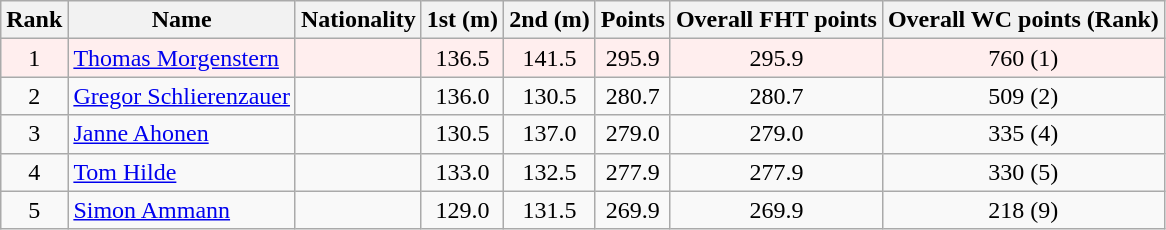<table class="wikitable">
<tr>
<th align=Center>Rank</th>
<th>Name</th>
<th>Nationality</th>
<th align=Center>1st (m)</th>
<th>2nd (m)</th>
<th>Points</th>
<th>Overall FHT points</th>
<th>Overall WC points (Rank)</th>
</tr>
<tr style="background:#ffeeee;">
<td align=center>1</td>
<td align=left><a href='#'>Thomas Morgenstern</a></td>
<td align=left></td>
<td align=center>136.5</td>
<td align=center>141.5</td>
<td align=center>295.9</td>
<td align=center>295.9</td>
<td align=center>760 (1)</td>
</tr>
<tr>
<td align=center>2</td>
<td align=left><a href='#'>Gregor Schlierenzauer</a></td>
<td align=left></td>
<td align=center>136.0</td>
<td align=center>130.5</td>
<td align=center>280.7</td>
<td align=center>280.7</td>
<td align=center>509 (2)</td>
</tr>
<tr>
<td align=center>3</td>
<td align=left><a href='#'>Janne Ahonen</a></td>
<td align=left></td>
<td align=center>130.5</td>
<td align=center>137.0</td>
<td align=center>279.0</td>
<td align=center>279.0</td>
<td align=center>335 (4)</td>
</tr>
<tr>
<td align=center>4</td>
<td align=left><a href='#'>Tom Hilde</a></td>
<td align=left></td>
<td align=center>133.0</td>
<td align=center>132.5</td>
<td align=center>277.9</td>
<td align=center>277.9</td>
<td align=center>330 (5)</td>
</tr>
<tr>
<td align=center>5</td>
<td align=left><a href='#'>Simon Ammann</a></td>
<td align=left></td>
<td align=center>129.0</td>
<td align=center>131.5</td>
<td align=center>269.9</td>
<td align=center>269.9</td>
<td align=center>218 (9)</td>
</tr>
</table>
